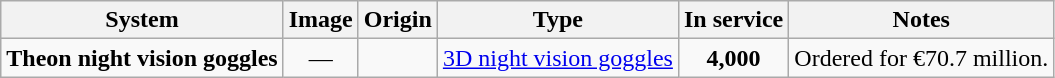<table class="wikitable">
<tr>
<th>System</th>
<th>Image</th>
<th>Origin</th>
<th>Type</th>
<th>In service</th>
<th>Notes</th>
</tr>
<tr>
<td><strong>Theon night vision goggles</strong></td>
<td style="text-align: center; ">—</td>
<td></td>
<td><a href='#'>3D night vision goggles</a></td>
<td style="text-align: center; "><strong>4,000</strong></td>
<td>Ordered for €70.7 million.</td>
</tr>
</table>
